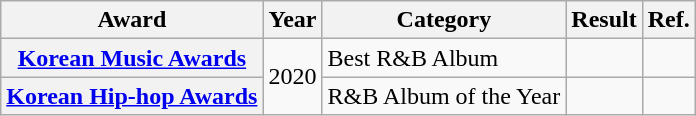<table class="wikitable plainrowheaders">
<tr>
<th>Award</th>
<th>Year</th>
<th>Category</th>
<th>Result</th>
<th>Ref.</th>
</tr>
<tr>
<th scope="row"><a href='#'>Korean Music Awards</a></th>
<td rowspan="2">2020</td>
<td>Best R&B Album</td>
<td></td>
<td></td>
</tr>
<tr>
<th scope="row"><a href='#'>Korean Hip-hop Awards</a></th>
<td>R&B Album of the Year</td>
<td></td>
<td></td>
</tr>
</table>
